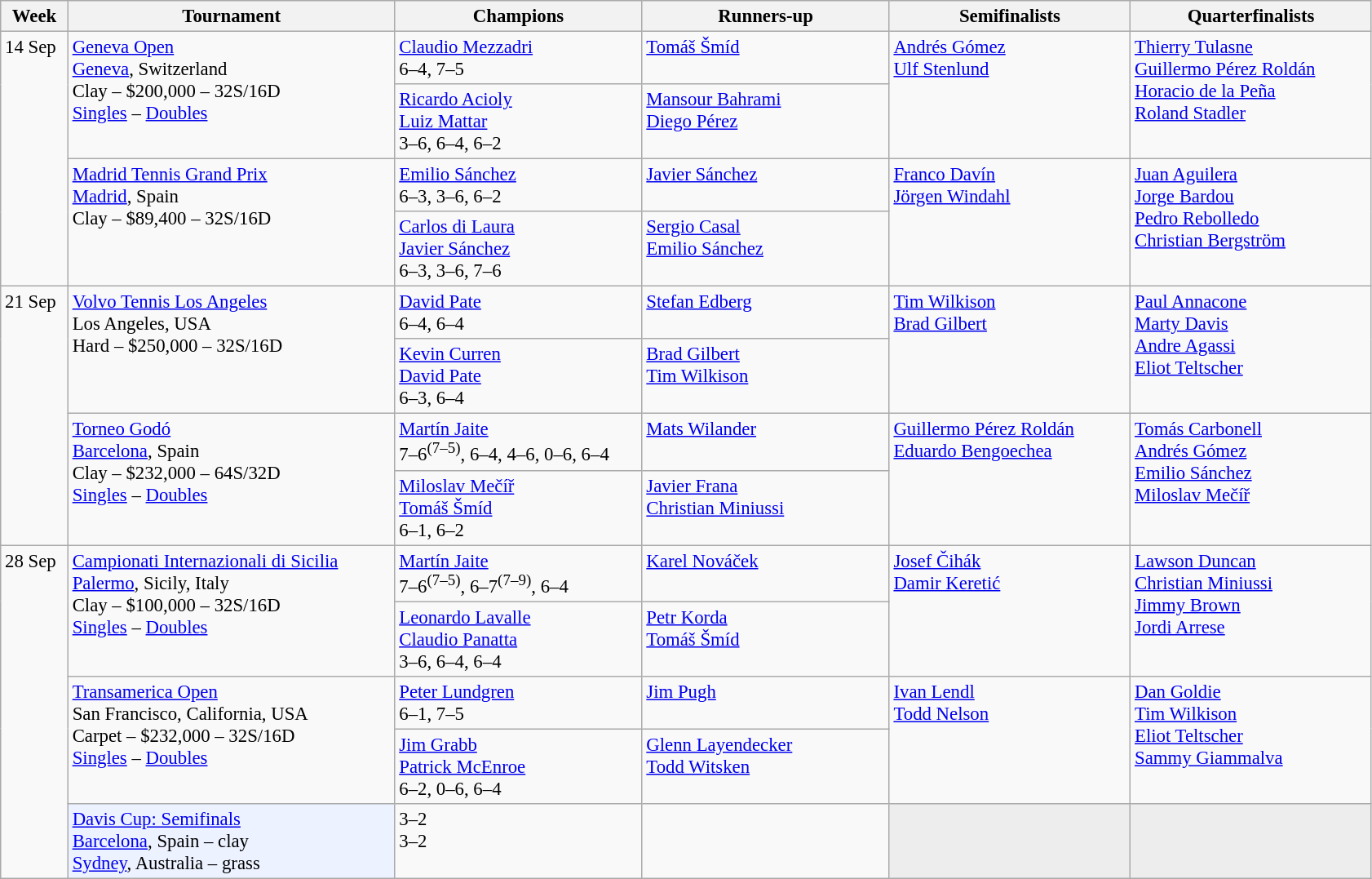<table class=wikitable style=font-size:95%>
<tr>
<th style="width:48px;">Week</th>
<th style="width:260px;">Tournament</th>
<th style="width:195px;">Champions</th>
<th style="width:195px;">Runners-up</th>
<th style="width:190px;">Semifinalists</th>
<th style="width:190px;">Quarterfinalists</th>
</tr>
<tr valign=top>
<td rowspan=4>14 Sep</td>
<td rowspan=2><a href='#'>Geneva Open</a> <br> <a href='#'>Geneva</a>, Switzerland <br> Clay – $200,000 – 32S/16D <br> <a href='#'>Singles</a> – <a href='#'>Doubles</a></td>
<td> <a href='#'>Claudio Mezzadri</a> <br> 6–4, 7–5</td>
<td> <a href='#'>Tomáš Šmíd</a></td>
<td rowspan=2> <a href='#'>Andrés Gómez</a> <br>  <a href='#'>Ulf Stenlund</a></td>
<td rowspan=2> <a href='#'>Thierry Tulasne</a> <br>  <a href='#'>Guillermo Pérez Roldán</a> <br>  <a href='#'>Horacio de la Peña</a> <br>  <a href='#'>Roland Stadler</a></td>
</tr>
<tr valign=top>
<td> <a href='#'>Ricardo Acioly</a> <br>  <a href='#'>Luiz Mattar</a> <br> 3–6, 6–4, 6–2</td>
<td> <a href='#'>Mansour Bahrami</a> <br>  <a href='#'>Diego Pérez</a></td>
</tr>
<tr valign=top>
<td rowspan=2><a href='#'>Madrid Tennis Grand Prix</a> <br> <a href='#'>Madrid</a>, Spain <br> Clay – $89,400 – 32S/16D</td>
<td> <a href='#'>Emilio Sánchez</a> <br> 6–3, 3–6, 6–2</td>
<td> <a href='#'>Javier Sánchez</a></td>
<td rowspan=2> <a href='#'>Franco Davín</a> <br>  <a href='#'>Jörgen Windahl</a></td>
<td rowspan=2> <a href='#'>Juan Aguilera</a> <br>  <a href='#'>Jorge Bardou</a> <br>  <a href='#'>Pedro Rebolledo</a> <br>  <a href='#'>Christian Bergström</a></td>
</tr>
<tr valign=top>
<td> <a href='#'>Carlos di Laura</a> <br>  <a href='#'>Javier Sánchez</a> <br> 6–3, 3–6, 7–6</td>
<td> <a href='#'>Sergio Casal</a> <br>  <a href='#'>Emilio Sánchez</a></td>
</tr>
<tr valign=top>
<td rowspan=4>21 Sep</td>
<td rowspan=2><a href='#'>Volvo Tennis Los Angeles</a> <br> Los Angeles, USA <br> Hard – $250,000 – 32S/16D</td>
<td> <a href='#'>David Pate</a> <br> 6–4, 6–4</td>
<td> <a href='#'>Stefan Edberg</a></td>
<td rowspan=2> <a href='#'>Tim Wilkison</a> <br>  <a href='#'>Brad Gilbert</a></td>
<td rowspan=2> <a href='#'>Paul Annacone</a> <br>  <a href='#'>Marty Davis</a> <br>  <a href='#'>Andre Agassi</a> <br>  <a href='#'>Eliot Teltscher</a></td>
</tr>
<tr valign=top>
<td> <a href='#'>Kevin Curren</a> <br>  <a href='#'>David Pate</a> <br> 6–3, 6–4</td>
<td> <a href='#'>Brad Gilbert</a> <br>  <a href='#'>Tim Wilkison</a></td>
</tr>
<tr valign=top>
<td rowspan=2><a href='#'>Torneo Godó</a> <br> <a href='#'>Barcelona</a>, Spain <br> Clay – $232,000 – 64S/32D <br> <a href='#'>Singles</a> – <a href='#'>Doubles</a></td>
<td> <a href='#'>Martín Jaite</a> <br> 7–6<sup>(7–5)</sup>, 6–4, 4–6, 0–6, 6–4</td>
<td> <a href='#'>Mats Wilander</a></td>
<td rowspan=2> <a href='#'>Guillermo Pérez Roldán</a> <br>  <a href='#'>Eduardo Bengoechea</a></td>
<td rowspan=2> <a href='#'>Tomás Carbonell</a> <br>  <a href='#'>Andrés Gómez</a> <br>  <a href='#'>Emilio Sánchez</a> <br>  <a href='#'>Miloslav Mečíř</a></td>
</tr>
<tr valign=top>
<td> <a href='#'>Miloslav Mečíř</a> <br>  <a href='#'>Tomáš Šmíd</a> <br> 6–1, 6–2</td>
<td> <a href='#'>Javier Frana</a> <br>  <a href='#'>Christian Miniussi</a></td>
</tr>
<tr valign=top>
<td rowspan=5>28 Sep</td>
<td rowspan=2><a href='#'>Campionati Internazionali di Sicilia</a> <br> <a href='#'>Palermo</a>, Sicily, Italy <br>  Clay – $100,000 – 32S/16D <br> <a href='#'>Singles</a> – <a href='#'>Doubles</a></td>
<td> <a href='#'>Martín Jaite</a> <br> 7–6<sup>(7–5)</sup>, 6–7<sup>(7–9)</sup>, 6–4</td>
<td> <a href='#'>Karel Nováček</a></td>
<td rowspan=2> <a href='#'>Josef Čihák</a> <br>  <a href='#'>Damir Keretić</a></td>
<td rowspan=2> <a href='#'>Lawson Duncan</a> <br>  <a href='#'>Christian Miniussi</a> <br>  <a href='#'>Jimmy Brown</a> <br>  <a href='#'>Jordi Arrese</a></td>
</tr>
<tr valign=top>
<td> <a href='#'>Leonardo Lavalle</a> <br>  <a href='#'>Claudio Panatta</a> <br> 3–6, 6–4, 6–4</td>
<td> <a href='#'>Petr Korda</a> <br>  <a href='#'>Tomáš Šmíd</a></td>
</tr>
<tr valign=top>
<td rowspan=2><a href='#'>Transamerica Open</a> <br> San Francisco, California, USA <br>	Carpet – $232,000 – 32S/16D <br> <a href='#'>Singles</a> – <a href='#'>Doubles</a></td>
<td> <a href='#'>Peter Lundgren</a> <br> 6–1, 7–5</td>
<td> <a href='#'>Jim Pugh</a></td>
<td rowspan=2> <a href='#'>Ivan Lendl</a> <br>  <a href='#'>Todd Nelson</a></td>
<td rowspan=2> <a href='#'>Dan Goldie</a> <br>  <a href='#'>Tim Wilkison</a> <br>  <a href='#'>Eliot Teltscher</a> <br>  <a href='#'>Sammy Giammalva</a></td>
</tr>
<tr valign=top>
<td> <a href='#'>Jim Grabb</a> <br>  <a href='#'>Patrick McEnroe</a> <br> 6–2, 0–6, 6–4</td>
<td> <a href='#'>Glenn Layendecker</a> <br>  <a href='#'>Todd Witsken</a></td>
</tr>
<tr valign=top>
<td bgcolor="#ECF2FF"><a href='#'>Davis Cup: Semifinals</a> <br> <a href='#'>Barcelona</a>, Spain – clay <br><a href='#'>Sydney</a>, Australia – grass</td>
<td> 3–2<br> 3–2</td>
<td><br></td>
<td style="background:#ededed;"></td>
<td style="background:#ededed;"></td>
</tr>
</table>
